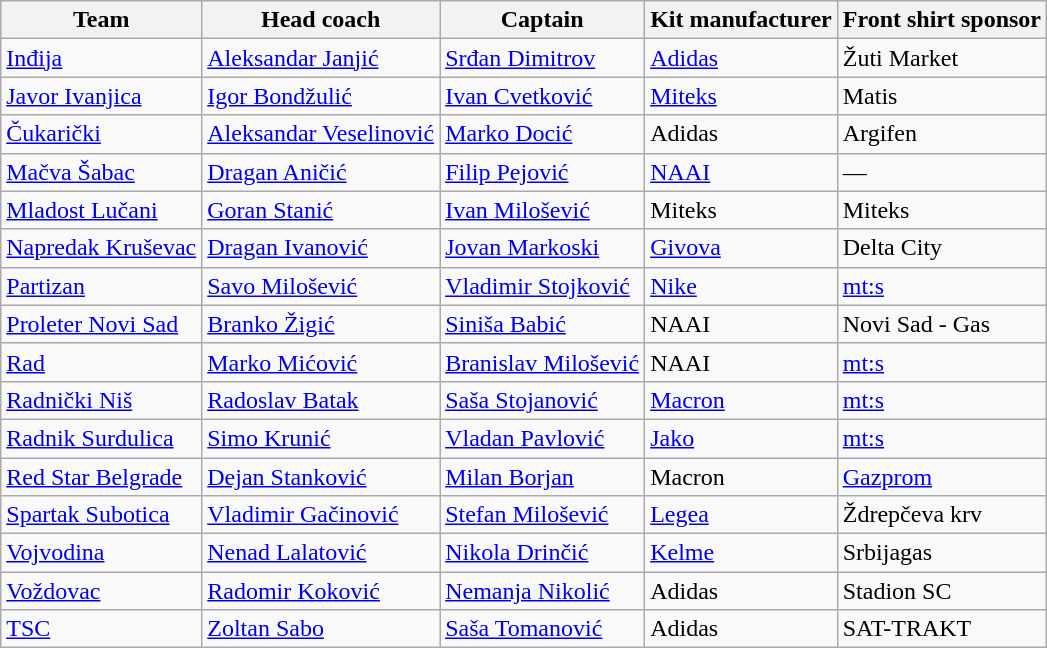<table class="wikitable sortable" style="text-align:left">
<tr>
<th>Team</th>
<th>Head coach</th>
<th>Captain</th>
<th>Kit manufacturer</th>
<th>Front shirt sponsor</th>
</tr>
<tr>
<td><a href='#'>Inđija</a></td>
<td> <a href='#'>Aleksandar Janjić</a></td>
<td> <a href='#'>Srđan Dimitrov</a></td>
<td><a href='#'>Adidas</a></td>
<td>Žuti Market</td>
</tr>
<tr>
<td><a href='#'>Javor Ivanjica</a></td>
<td> <a href='#'>Igor Bondžulić</a></td>
<td> <a href='#'>Ivan Cvetković</a></td>
<td><a href='#'>Miteks</a></td>
<td>Matis</td>
</tr>
<tr>
<td><a href='#'>Čukarički</a></td>
<td> <a href='#'>Aleksandar Veselinović</a></td>
<td> <a href='#'>Marko Docić</a></td>
<td>Adidas</td>
<td>Argifen</td>
</tr>
<tr>
<td><a href='#'>Mačva Šabac</a></td>
<td> <a href='#'>Dragan Aničić</a></td>
<td> <a href='#'>Filip Pejović</a></td>
<td><a href='#'>NAAI</a></td>
<td>—</td>
</tr>
<tr>
<td><a href='#'>Mladost Lučani</a></td>
<td> <a href='#'>Goran Stanić</a></td>
<td> <a href='#'>Ivan Milošević</a></td>
<td>Miteks</td>
<td>Miteks</td>
</tr>
<tr>
<td><a href='#'>Napredak Kruševac</a></td>
<td> <a href='#'>Dragan Ivanović</a></td>
<td> <a href='#'>Jovan Markoski</a></td>
<td><a href='#'>Givova</a></td>
<td>Delta City</td>
</tr>
<tr>
<td><a href='#'>Partizan</a></td>
<td> <a href='#'>Savo Milošević</a></td>
<td> <a href='#'>Vladimir Stojković</a></td>
<td><a href='#'>Nike</a></td>
<td><a href='#'>mt:s</a></td>
</tr>
<tr>
<td><a href='#'>Proleter Novi Sad</a></td>
<td> <a href='#'>Branko Žigić</a></td>
<td> <a href='#'>Siniša Babić</a></td>
<td>NAAI</td>
<td>Novi Sad - Gas</td>
</tr>
<tr>
<td><a href='#'>Rad</a></td>
<td> <a href='#'>Marko Mićović</a></td>
<td> <a href='#'>Branislav Milošević</a></td>
<td>NAAI</td>
<td><a href='#'>mt:s</a></td>
</tr>
<tr>
<td><a href='#'>Radnički Niš</a></td>
<td> <a href='#'>Radoslav Batak</a></td>
<td> <a href='#'>Saša Stojanović</a></td>
<td><a href='#'>Macron</a></td>
<td><a href='#'>mt:s</a></td>
</tr>
<tr>
<td><a href='#'>Radnik Surdulica</a></td>
<td> <a href='#'>Simo Krunić</a></td>
<td> <a href='#'>Vladan Pavlović</a></td>
<td><a href='#'>Jako</a></td>
<td><a href='#'>mt:s</a></td>
</tr>
<tr>
<td><a href='#'>Red Star Belgrade</a></td>
<td> <a href='#'>Dejan Stanković</a></td>
<td> <a href='#'>Milan Borjan</a></td>
<td>Macron</td>
<td><a href='#'>Gazprom</a></td>
</tr>
<tr>
<td><a href='#'>Spartak Subotica</a></td>
<td> <a href='#'>Vladimir Gačinović</a></td>
<td> <a href='#'>Stefan Milošević</a></td>
<td><a href='#'>Legea</a></td>
<td>Ždrepčeva krv</td>
</tr>
<tr>
<td><a href='#'>Vojvodina</a></td>
<td> <a href='#'>Nenad Lalatović</a></td>
<td> <a href='#'>Nikola Drinčić</a></td>
<td><a href='#'>Kelme</a></td>
<td>Srbijagas</td>
</tr>
<tr>
<td><a href='#'>Voždovac</a></td>
<td> <a href='#'>Radomir Koković</a></td>
<td> <a href='#'>Nemanja Nikolić</a></td>
<td>Adidas</td>
<td>Stadion SC</td>
</tr>
<tr>
<td><a href='#'>TSC</a></td>
<td> <a href='#'>Zoltan Sabo</a></td>
<td> <a href='#'>Saša Tomanović</a></td>
<td>Adidas</td>
<td>SAT-TRAKT</td>
</tr>
</table>
